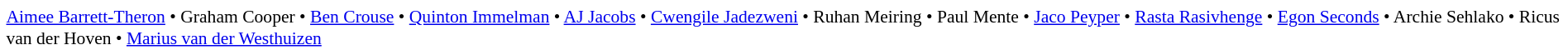<table cellpadding="2" style="border: 1px solid white; font-size:90%;">
<tr>
<td style="text-align:left;"><a href='#'>Aimee Barrett-Theron</a> • Graham Cooper • <a href='#'>Ben Crouse</a> • <a href='#'>Quinton Immelman</a> • <a href='#'>AJ Jacobs</a> • <a href='#'>Cwengile Jadezweni</a> • Ruhan Meiring • Paul Mente • <a href='#'>Jaco Peyper</a> • <a href='#'>Rasta Rasivhenge</a> • <a href='#'>Egon Seconds</a> • Archie Sehlako • Ricus van der Hoven • <a href='#'>Marius van der Westhuizen</a></td>
</tr>
</table>
